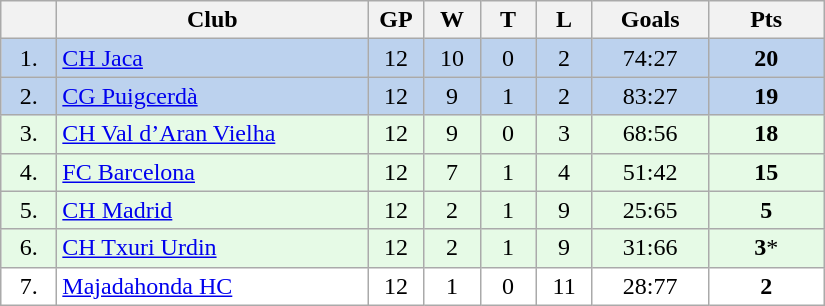<table class="wikitable">
<tr>
<th width="30"></th>
<th width="200">Club</th>
<th width="30">GP</th>
<th width="30">W</th>
<th width="30">T</th>
<th width="30">L</th>
<th width="70">Goals</th>
<th width="70">Pts</th>
</tr>
<tr bgcolor="#BCD2EE" align="center">
<td>1.</td>
<td align="left"><a href='#'>CH Jaca</a></td>
<td>12</td>
<td>10</td>
<td>0</td>
<td>2</td>
<td>74:27</td>
<td><strong>20</strong></td>
</tr>
<tr bgcolor="#BCD2EE" align="center">
<td>2.</td>
<td align="left"><a href='#'>CG Puigcerdà</a></td>
<td>12</td>
<td>9</td>
<td>1</td>
<td>2</td>
<td>83:27</td>
<td><strong>19</strong></td>
</tr>
<tr bgcolor="#e6fae6" align="center">
<td>3.</td>
<td align="left"><a href='#'>CH Val d’Aran Vielha</a></td>
<td>12</td>
<td>9</td>
<td>0</td>
<td>3</td>
<td>68:56</td>
<td><strong>18</strong></td>
</tr>
<tr bgcolor="#e6fae6" align="center">
<td>4.</td>
<td align="left"><a href='#'>FC Barcelona</a></td>
<td>12</td>
<td>7</td>
<td>1</td>
<td>4</td>
<td>51:42</td>
<td><strong>15</strong></td>
</tr>
<tr bgcolor="#e6fae6" align="center">
<td>5.</td>
<td align="left"><a href='#'>CH Madrid</a></td>
<td>12</td>
<td>2</td>
<td>1</td>
<td>9</td>
<td>25:65</td>
<td><strong>5</strong></td>
</tr>
<tr bgcolor="#e6fae6" align="center">
<td>6.</td>
<td align="left"><a href='#'>CH Txuri Urdin</a></td>
<td>12</td>
<td>2</td>
<td>1</td>
<td>9</td>
<td>31:66</td>
<td><strong>3</strong>*</td>
</tr>
<tr bgcolor="#FFFFFF" align="center">
<td>7.</td>
<td align="left"><a href='#'>Majadahonda HC</a></td>
<td>12</td>
<td>1</td>
<td>0</td>
<td>11</td>
<td>28:77</td>
<td><strong>2</strong></td>
</tr>
</table>
